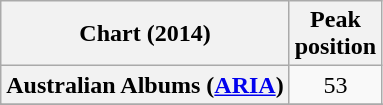<table class="wikitable sortable plainrowheaders" style="text-align:center">
<tr>
<th scope="col">Chart (2014)</th>
<th scope="col">Peak<br>position</th>
</tr>
<tr>
<th scope="row">Australian Albums (<a href='#'>ARIA</a>)</th>
<td>53</td>
</tr>
<tr>
</tr>
<tr>
</tr>
<tr>
</tr>
<tr>
</tr>
<tr>
</tr>
<tr>
</tr>
<tr>
</tr>
<tr>
</tr>
<tr>
</tr>
<tr>
</tr>
<tr>
</tr>
</table>
